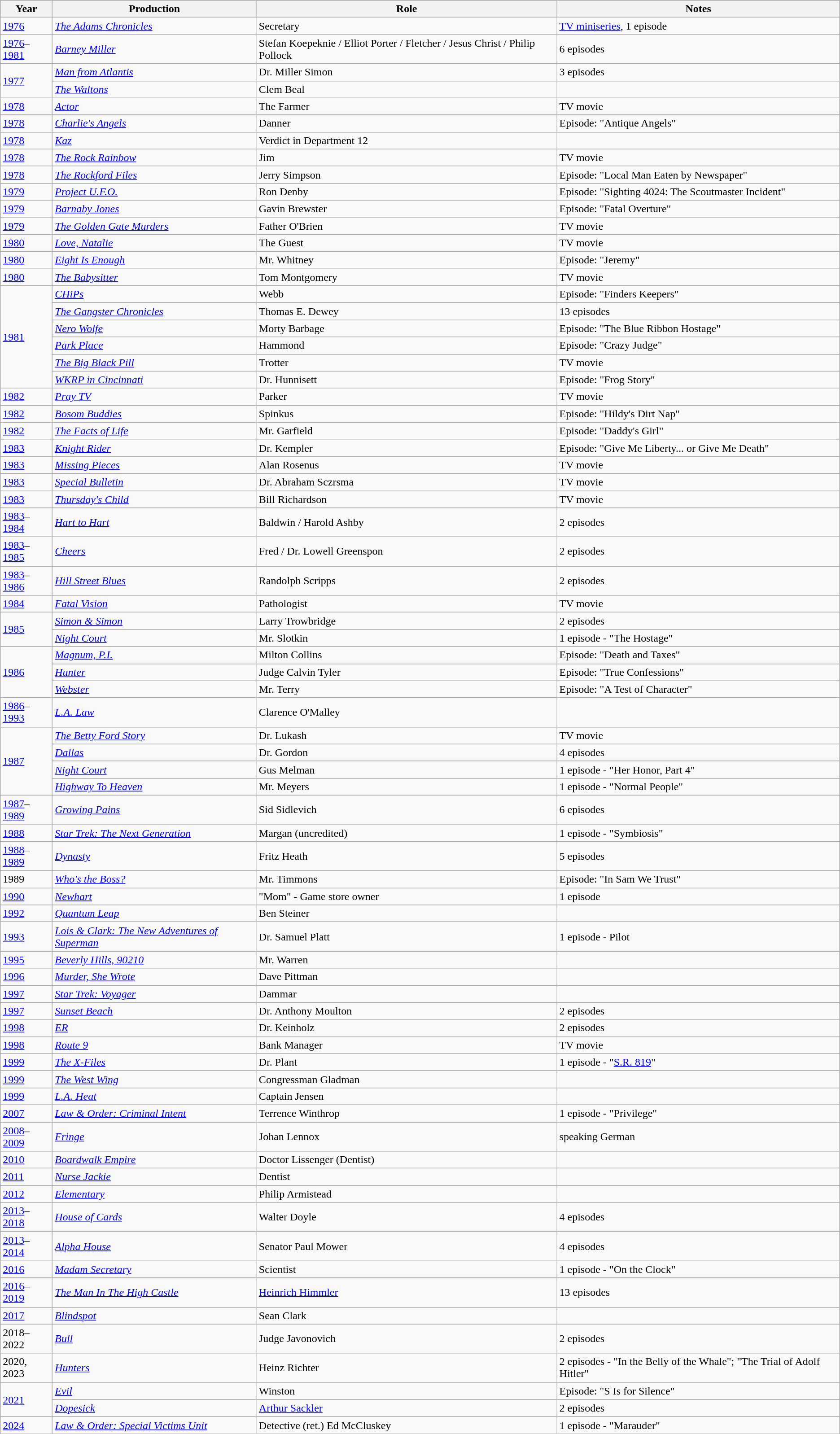<table class="wikitable">
<tr style="background:#B0C4DE;">
<th>Year</th>
<th>Production</th>
<th>Role</th>
<th>Notes</th>
</tr>
<tr>
<td><a href='#'>1976</a></td>
<td><em><a href='#'>The Adams Chronicles</a></em></td>
<td>Secretary</td>
<td><a href='#'>TV miniseries</a>, 1 episode</td>
</tr>
<tr>
<td><a href='#'>1976</a>–<a href='#'>1981</a></td>
<td><em><a href='#'>Barney Miller</a></em></td>
<td>Stefan Koepeknie / Elliot Porter / Fletcher / Jesus Christ / Philip Pollock</td>
<td>6 episodes</td>
</tr>
<tr>
<td rowspan="2"><a href='#'>1977</a></td>
<td><em><a href='#'>Man from Atlantis</a></em></td>
<td>Dr. Miller Simon</td>
<td>3 episodes</td>
</tr>
<tr>
<td><em><a href='#'>The Waltons</a></em></td>
<td>Clem Beal</td>
<td></td>
</tr>
<tr>
<td><a href='#'>1978</a></td>
<td><em><a href='#'>Actor</a></em></td>
<td>The Farmer</td>
<td>TV movie</td>
</tr>
<tr>
<td><a href='#'>1978</a></td>
<td><em><a href='#'>Charlie's Angels</a></em></td>
<td>Danner</td>
<td>Episode: "Antique Angels"</td>
</tr>
<tr>
<td><a href='#'>1978</a></td>
<td><em><a href='#'>Kaz</a></em></td>
<td>Verdict in Department 12</td>
<td></td>
</tr>
<tr>
<td><a href='#'>1978</a></td>
<td><em><a href='#'>The Rock Rainbow</a></em></td>
<td>Jim</td>
<td>TV movie</td>
</tr>
<tr>
<td><a href='#'>1978</a></td>
<td><em><a href='#'>The Rockford Files</a></em></td>
<td>Jerry Simpson</td>
<td>Episode: "Local Man Eaten by Newspaper"</td>
</tr>
<tr>
<td><a href='#'>1979</a></td>
<td><em><a href='#'>Project U.F.O.</a></em></td>
<td>Ron Denby</td>
<td>Episode: "Sighting 4024: The Scoutmaster Incident"</td>
</tr>
<tr>
<td><a href='#'>1979</a></td>
<td><em><a href='#'>Barnaby Jones</a></em></td>
<td>Gavin Brewster</td>
<td>Episode: "Fatal Overture"</td>
</tr>
<tr>
<td><a href='#'>1979</a></td>
<td><em><a href='#'>The Golden Gate Murders</a></em></td>
<td>Father O'Brien</td>
<td>TV movie</td>
</tr>
<tr>
<td><a href='#'>1980</a></td>
<td><em><a href='#'>Love, Natalie</a></em></td>
<td>The Guest</td>
<td>TV movie</td>
</tr>
<tr>
<td><a href='#'>1980</a></td>
<td><em><a href='#'>Eight Is Enough</a></em></td>
<td>Mr. Whitney</td>
<td>Episode: "Jeremy"</td>
</tr>
<tr>
<td><a href='#'>1980</a></td>
<td><em><a href='#'>The Babysitter</a></em></td>
<td>Tom Montgomery</td>
<td>TV movie</td>
</tr>
<tr>
<td rowspan="6"><a href='#'>1981</a></td>
<td><em><a href='#'>CHiPs</a></em></td>
<td>Webb</td>
<td>Episode: "Finders Keepers"</td>
</tr>
<tr>
<td><em><a href='#'>The Gangster Chronicles</a></em></td>
<td>Thomas E. Dewey</td>
<td>13 episodes</td>
</tr>
<tr>
<td><em><a href='#'>Nero Wolfe</a></em></td>
<td>Morty Barbage</td>
<td>Episode: "The Blue Ribbon Hostage"</td>
</tr>
<tr>
<td><em><a href='#'>Park Place</a></em></td>
<td>Hammond</td>
<td>Episode: "Crazy Judge"</td>
</tr>
<tr>
<td><em><a href='#'>The Big Black Pill</a></em></td>
<td>Trotter</td>
<td>TV movie</td>
</tr>
<tr>
<td><em><a href='#'>WKRP in Cincinnati</a></em></td>
<td>Dr. Hunnisett</td>
<td>Episode: "Frog Story"</td>
</tr>
<tr>
<td><a href='#'>1982</a></td>
<td><em><a href='#'>Pray TV</a></em></td>
<td>Parker</td>
<td>TV movie</td>
</tr>
<tr>
<td><a href='#'>1982</a></td>
<td><em><a href='#'>Bosom Buddies</a></em></td>
<td>Spinkus</td>
<td>Episode: "Hildy's Dirt Nap"</td>
</tr>
<tr>
<td><a href='#'>1982</a></td>
<td><em><a href='#'>The Facts of Life</a></em></td>
<td>Mr. Garfield</td>
<td>Episode: "Daddy's Girl"</td>
</tr>
<tr>
<td><a href='#'>1983</a></td>
<td><em><a href='#'>Knight Rider</a></em></td>
<td>Dr. Kempler</td>
<td>Episode: "Give Me Liberty... or Give Me Death"</td>
</tr>
<tr>
<td><a href='#'>1983</a></td>
<td><em><a href='#'>Missing Pieces</a></em></td>
<td>Alan Rosenus</td>
<td>TV movie</td>
</tr>
<tr>
<td><a href='#'>1983</a></td>
<td><em><a href='#'>Special Bulletin</a></em></td>
<td>Dr. Abraham Sczrsma</td>
<td>TV movie</td>
</tr>
<tr>
<td><a href='#'>1983</a></td>
<td><em><a href='#'>Thursday's Child</a></em></td>
<td>Bill Richardson</td>
<td>TV movie</td>
</tr>
<tr>
<td><a href='#'>1983</a>–<a href='#'>1984</a></td>
<td><em><a href='#'>Hart to Hart</a></em></td>
<td>Baldwin / Harold Ashby</td>
<td>2 episodes</td>
</tr>
<tr>
<td><a href='#'>1983</a>–<a href='#'>1985</a></td>
<td><em><a href='#'>Cheers</a></em></td>
<td>Fred / Dr. Lowell Greenspon</td>
<td>2 episodes</td>
</tr>
<tr>
<td><a href='#'>1983</a>–<a href='#'>1986</a></td>
<td><em><a href='#'>Hill Street Blues</a></em></td>
<td>Randolph Scripps</td>
<td>2 episodes</td>
</tr>
<tr>
<td><a href='#'>1984</a></td>
<td><em><a href='#'>Fatal Vision</a></em></td>
<td>Pathologist</td>
<td>TV movie</td>
</tr>
<tr>
<td rowspan="2"><a href='#'>1985</a></td>
<td><em><a href='#'>Simon & Simon</a></em></td>
<td>Larry Trowbridge</td>
<td>2 episodes</td>
</tr>
<tr>
<td><em><a href='#'>Night Court</a></em></td>
<td>Mr. Slotkin</td>
<td>1 episode - "The Hostage"</td>
</tr>
<tr>
<td rowspan="3"><a href='#'>1986</a></td>
<td><em><a href='#'>Magnum, P.I.</a></em></td>
<td>Milton Collins</td>
<td>Episode: "Death and Taxes"</td>
</tr>
<tr>
<td><em><a href='#'>Hunter</a></em></td>
<td>Judge Calvin Tyler</td>
<td>Episode: "True Confessions"</td>
</tr>
<tr>
<td><em><a href='#'>Webster</a></em></td>
<td>Mr. Terry</td>
<td>Episode: "A Test of Character"</td>
</tr>
<tr>
<td><a href='#'>1986</a>–<a href='#'>1993</a></td>
<td><em><a href='#'>L.A. Law</a></em></td>
<td>Clarence O'Malley</td>
<td></td>
</tr>
<tr>
<td rowspan="4"><a href='#'>1987</a></td>
<td><em><a href='#'>The Betty Ford Story</a></em></td>
<td>Dr. Lukash</td>
<td>TV movie</td>
</tr>
<tr>
<td><em><a href='#'>Dallas</a></em></td>
<td>Dr. Gordon</td>
<td>4 episodes</td>
</tr>
<tr>
<td><em><a href='#'>Night Court</a></em></td>
<td>Gus Melman</td>
<td>1 episode - "Her Honor, Part 4"</td>
</tr>
<tr>
<td><em><a href='#'>Highway To Heaven</a></em></td>
<td>Mr. Meyers</td>
<td>1 episode - "Normal People"</td>
</tr>
<tr>
<td><a href='#'>1987</a>–<a href='#'>1989</a></td>
<td><em><a href='#'>Growing Pains</a></em></td>
<td>Sid Sidlevich</td>
<td>6 episodes</td>
</tr>
<tr>
<td><a href='#'>1988</a></td>
<td><em><a href='#'>Star Trek: The Next Generation</a></em></td>
<td>Margan (uncredited)</td>
<td>1 episode - "Symbiosis"</td>
</tr>
<tr>
<td><a href='#'>1988</a>–<a href='#'>1989</a></td>
<td><em><a href='#'>Dynasty</a></em></td>
<td>Fritz Heath</td>
<td>5 episodes</td>
</tr>
<tr>
<td>1989</td>
<td><em><a href='#'>Who's the Boss?</a></em></td>
<td>Mr. Timmons</td>
<td>Episode: "In Sam We Trust"</td>
</tr>
<tr>
<td><a href='#'>1990</a></td>
<td><em><a href='#'>Newhart</a></em></td>
<td>"Mom" - Game store owner</td>
<td>1 episode</td>
</tr>
<tr>
<td><a href='#'>1992</a></td>
<td><em><a href='#'>Quantum Leap</a></em></td>
<td>Ben Steiner</td>
</tr>
<tr>
<td><a href='#'>1993</a></td>
<td><em><a href='#'>Lois & Clark: The New Adventures of Superman</a></em></td>
<td>Dr. Samuel Platt</td>
<td>1 episode - Pilot</td>
</tr>
<tr>
<td><a href='#'>1995</a></td>
<td><em><a href='#'>Beverly Hills, 90210</a></em></td>
<td>Mr. Warren</td>
<td></td>
</tr>
<tr>
<td><a href='#'>1996</a></td>
<td><em><a href='#'>Murder, She Wrote</a></em></td>
<td>Dave Pittman</td>
<td></td>
</tr>
<tr>
<td><a href='#'>1997</a></td>
<td><em><a href='#'>Star Trek: Voyager</a></em></td>
<td>Dammar</td>
</tr>
<tr>
<td><a href='#'>1997</a></td>
<td><em><a href='#'>Sunset Beach</a></em></td>
<td>Dr. Anthony Moulton</td>
<td>2 episodes</td>
</tr>
<tr>
<td><a href='#'>1998</a></td>
<td><em><a href='#'>ER</a></em></td>
<td>Dr. Keinholz</td>
<td>2 episodes</td>
</tr>
<tr>
<td><a href='#'>1998</a></td>
<td><em><a href='#'>Route 9</a></em></td>
<td>Bank Manager</td>
<td>TV movie</td>
</tr>
<tr>
<td><a href='#'>1999</a></td>
<td><em><a href='#'>The X-Files</a></em></td>
<td>Dr. Plant</td>
<td>1 episode - "<a href='#'>S.R. 819</a>"</td>
</tr>
<tr>
<td><a href='#'>1999</a></td>
<td><em><a href='#'>The West Wing</a></em></td>
<td>Congressman Gladman</td>
<td></td>
</tr>
<tr>
<td><a href='#'>1999</a></td>
<td><em><a href='#'>L.A. Heat</a></em></td>
<td>Captain Jensen</td>
<td></td>
</tr>
<tr>
<td><a href='#'>2007</a></td>
<td><em><a href='#'>Law & Order: Criminal Intent</a></em></td>
<td>Terrence Winthrop</td>
<td>1 episode - "Privilege"</td>
</tr>
<tr>
<td><a href='#'>2008</a>–<a href='#'>2009</a></td>
<td><em><a href='#'>Fringe</a></em></td>
<td>Johan Lennox</td>
<td>speaking German</td>
</tr>
<tr>
<td><a href='#'>2010</a></td>
<td><em><a href='#'>Boardwalk Empire</a></em></td>
<td>Doctor Lissenger (Dentist)</td>
<td></td>
</tr>
<tr>
<td><a href='#'>2011</a></td>
<td><em><a href='#'>Nurse Jackie</a></em></td>
<td>Dentist</td>
<td></td>
</tr>
<tr>
<td><a href='#'>2012</a></td>
<td><em><a href='#'>Elementary</a></em></td>
<td>Philip Armistead</td>
<td></td>
</tr>
<tr>
<td><a href='#'>2013</a>–<a href='#'>2018</a></td>
<td><em><a href='#'>House of Cards</a></em></td>
<td>Walter Doyle</td>
<td>4 episodes</td>
</tr>
<tr>
<td><a href='#'>2013</a>–<a href='#'>2014</a></td>
<td><em><a href='#'>Alpha House</a></em></td>
<td>Senator Paul Mower</td>
<td>4 episodes</td>
</tr>
<tr>
<td><a href='#'>2016</a></td>
<td><em><a href='#'>Madam Secretary</a></em></td>
<td>Scientist</td>
<td>1 episode - "On the Clock"</td>
</tr>
<tr>
<td><a href='#'>2016</a>–<a href='#'>2019</a></td>
<td><em><a href='#'>The Man In The High Castle</a></em></td>
<td> <a href='#'>Heinrich Himmler</a></td>
<td>13 episodes</td>
</tr>
<tr>
<td><a href='#'>2017</a></td>
<td><em><a href='#'>Blindspot</a></em></td>
<td>Sean Clark</td>
<td></td>
</tr>
<tr>
<td>2018–2022</td>
<td><em><a href='#'>Bull</a></em></td>
<td>Judge Javonovich</td>
<td>2 episodes</td>
</tr>
<tr>
<td>2020, 2023</td>
<td><em><a href='#'>Hunters</a></em></td>
<td>Heinz Richter</td>
<td>2 episodes - "In the Belly of the Whale"; "The Trial of Adolf Hitler"</td>
</tr>
<tr>
<td rowspan=2><a href='#'>2021</a></td>
<td><em><a href='#'>Evil</a></em></td>
<td>Winston</td>
<td>Episode: "S Is for Silence"</td>
</tr>
<tr>
<td><em><a href='#'>Dopesick</a></em></td>
<td><a href='#'>Arthur Sackler</a></td>
<td>2 episodes</td>
</tr>
<tr>
<td><a href='#'>2024</a></td>
<td><em><a href='#'>Law & Order: Special Victims Unit</a></em></td>
<td>Detective (ret.) Ed McCluskey</td>
<td>1 episode - "Marauder"</td>
</tr>
</table>
